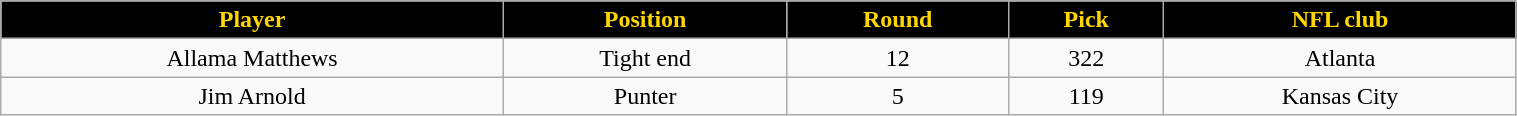<table class="wikitable" style="width:80%;">
<tr style="text-align:center; background:black; color:gold;">
<td><strong>Player</strong></td>
<td><strong>Position</strong></td>
<td><strong>Round</strong></td>
<td><strong>Pick</strong></td>
<td><strong>NFL club</strong></td>
</tr>
<tr style="text-align:center;" bgcolor="">
<td>Allama Matthews</td>
<td>Tight end</td>
<td>12</td>
<td>322</td>
<td>Atlanta</td>
</tr>
<tr style="text-align:center;" bgcolor="">
<td>Jim Arnold</td>
<td>Punter</td>
<td>5</td>
<td>119</td>
<td>Kansas City</td>
</tr>
</table>
